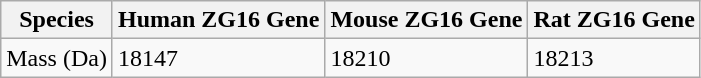<table class="wikitable">
<tr>
<th>Species</th>
<th>Human ZG16 Gene</th>
<th>Mouse ZG16 Gene</th>
<th>Rat ZG16 Gene</th>
</tr>
<tr>
<td>Mass (Da)</td>
<td>18147</td>
<td>18210</td>
<td>18213</td>
</tr>
</table>
